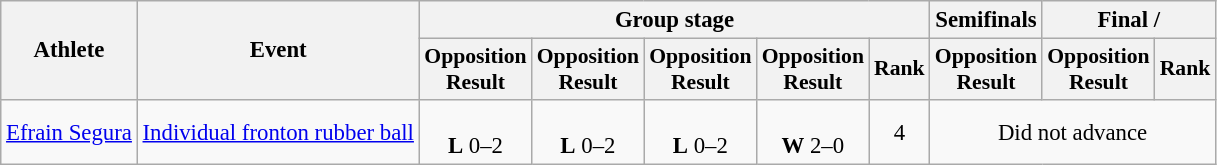<table class="wikitable" style="font-size:95%">
<tr>
<th rowspan=2>Athlete</th>
<th rowspan=2>Event</th>
<th colspan=5>Group stage</th>
<th>Semifinals</th>
<th colspan=2>Final / </th>
</tr>
<tr style="font-size:95%">
<th>Opposition<br>Result</th>
<th>Opposition<br>Result</th>
<th>Opposition<br>Result</th>
<th>Opposition<br>Result</th>
<th>Rank</th>
<th>Opposition<br>Result</th>
<th>Opposition<br>Result</th>
<th>Rank</th>
</tr>
<tr align=center>
<td align=left><a href='#'>Efrain Segura</a></td>
<td align=left><a href='#'>Individual fronton rubber ball</a></td>
<td><br><strong>L</strong> 0–2</td>
<td><br><strong>L</strong> 0–2</td>
<td><br><strong>L</strong> 0–2</td>
<td><br><strong>W</strong> 2–0</td>
<td>4</td>
<td colspan=3>Did not advance</td>
</tr>
</table>
